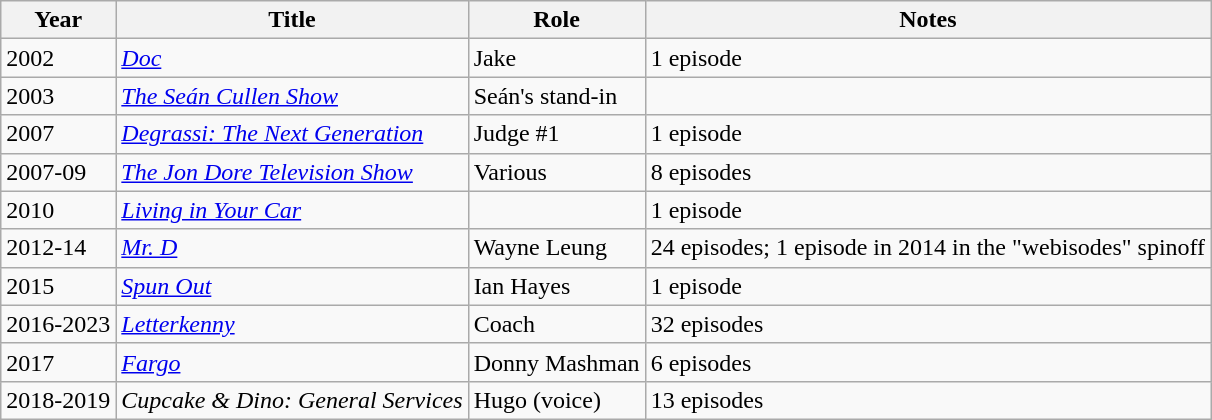<table class="wikitable sortable">
<tr>
<th>Year</th>
<th>Title</th>
<th>Role</th>
<th>Notes</th>
</tr>
<tr>
<td>2002</td>
<td><em><a href='#'>Doc</a></em></td>
<td>Jake</td>
<td>1 episode</td>
</tr>
<tr>
<td>2003</td>
<td><em><a href='#'>The Seán Cullen Show</a></em></td>
<td>Seán's stand-in</td>
<td></td>
</tr>
<tr>
<td>2007</td>
<td><em><a href='#'>Degrassi: The Next Generation</a></em></td>
<td>Judge #1</td>
<td>1 episode</td>
</tr>
<tr>
<td>2007-09</td>
<td><em><a href='#'>The Jon Dore Television Show</a></em></td>
<td>Various</td>
<td>8 episodes</td>
</tr>
<tr>
<td>2010</td>
<td><em><a href='#'>Living in Your Car</a></em></td>
<td></td>
<td>1 episode</td>
</tr>
<tr>
<td>2012-14</td>
<td><em><a href='#'>Mr. D</a></em></td>
<td>Wayne Leung</td>
<td>24 episodes; 1 episode in 2014 in the "webisodes" spinoff</td>
</tr>
<tr>
<td>2015</td>
<td><em><a href='#'>Spun Out</a></em></td>
<td>Ian Hayes</td>
<td>1 episode</td>
</tr>
<tr>
<td>2016-2023</td>
<td><em><a href='#'>Letterkenny</a></em></td>
<td>Coach</td>
<td>32 episodes</td>
</tr>
<tr>
<td>2017</td>
<td><em><a href='#'>Fargo</a></em></td>
<td>Donny Mashman</td>
<td>6 episodes</td>
</tr>
<tr>
<td>2018-2019</td>
<td><em>Cupcake & Dino: General Services</em></td>
<td>Hugo (voice)</td>
<td>13 episodes</td>
</tr>
</table>
